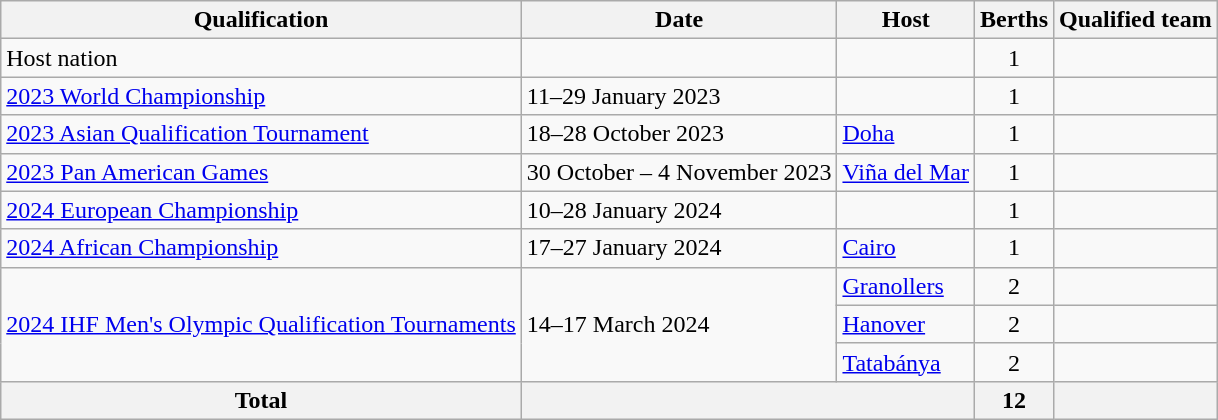<table class="wikitable">
<tr>
<th>Qualification</th>
<th>Date</th>
<th>Host</th>
<th>Berths</th>
<th>Qualified team</th>
</tr>
<tr>
<td>Host nation</td>
<td></td>
<td></td>
<td align="center">1</td>
<td></td>
</tr>
<tr>
<td><a href='#'>2023 World Championship</a></td>
<td>11–29 January 2023</td>
<td><br></td>
<td align="center">1</td>
<td></td>
</tr>
<tr>
<td><a href='#'>2023 Asian Qualification Tournament</a></td>
<td>18–28 October 2023</td>
<td> <a href='#'>Doha</a></td>
<td align="center">1</td>
<td></td>
</tr>
<tr>
<td><a href='#'>2023 Pan American Games</a></td>
<td>30 October – 4 November 2023</td>
<td> <a href='#'>Viña del Mar</a></td>
<td align="center">1</td>
<td></td>
</tr>
<tr>
<td><a href='#'>2024 European Championship</a></td>
<td>10–28 January 2024</td>
<td></td>
<td align="center">1</td>
<td></td>
</tr>
<tr>
<td><a href='#'>2024 African Championship</a></td>
<td>17–27 January 2024</td>
<td> <a href='#'>Cairo</a></td>
<td align="center">1</td>
<td></td>
</tr>
<tr>
<td rowspan=3><a href='#'>2024 IHF Men's Olympic Qualification Tournaments</a></td>
<td rowspan=3>14–17 March 2024</td>
<td> <a href='#'>Granollers</a></td>
<td align="center">2</td>
<td><br></td>
</tr>
<tr>
<td> <a href='#'>Hanover</a></td>
<td align="center">2</td>
<td><br></td>
</tr>
<tr>
<td> <a href='#'>Tatabánya</a></td>
<td align="center">2</td>
<td><br></td>
</tr>
<tr>
<th>Total</th>
<th colspan="2"></th>
<th>12</th>
<th></th>
</tr>
</table>
